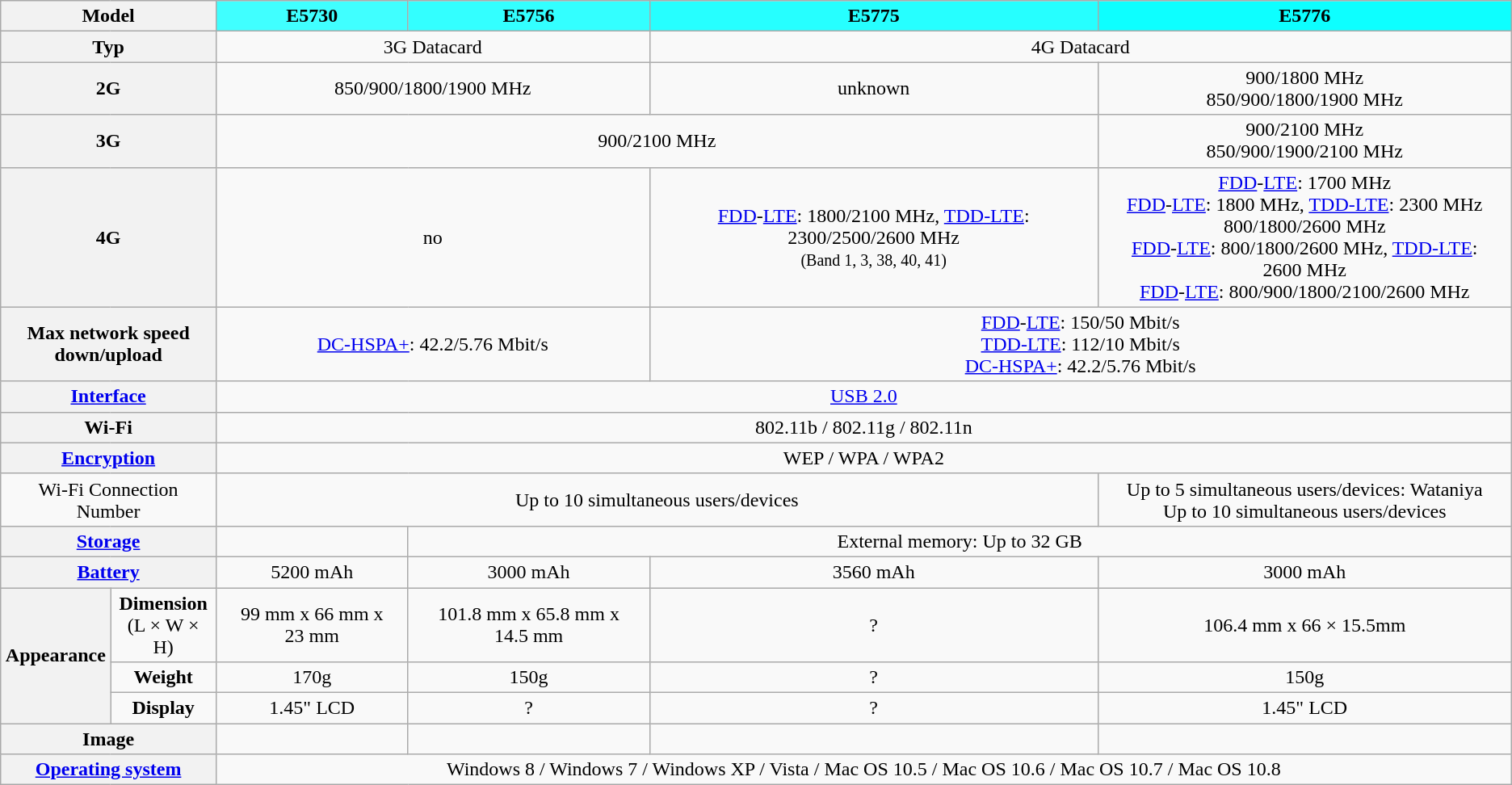<table class="wikitable" style="text-align:center">
<tr>
<th colspan="2" style="background:#silver">Model</th>
<th style="background:rgb(25%,100%,100%);">E5730</th>
<th style="background:rgb(20%,100%,100%);">E5756</th>
<th style="background:rgb(15%,100%,100%);">E5775</th>
<th style="background:rgb(5%,100%,100%);">E5776</th>
</tr>
<tr>
<th colspan="2" >Typ</th>
<td colspan=2>3G Datacard</td>
<td colspan=2>4G Datacard</td>
</tr>
<tr>
<th colspan="2" >2G</th>
<td colspan=2>850/900/1800/1900 MHz</td>
<td>unknown</td>
<td>900/1800 MHz<br>850/900/1800/1900 MHz</td>
</tr>
<tr>
<th colspan="2" >3G</th>
<td colspan=3>900/2100 MHz</td>
<td>900/2100 MHz<br>850/900/1900/2100 MHz</td>
</tr>
<tr>
<th colspan="2" >4G</th>
<td colspan=2>no</td>
<td><a href='#'>FDD</a>-<a href='#'>LTE</a>: 1800/2100 MHz, <a href='#'>TDD-LTE</a>: 2300/2500/2600 MHz<br><small>(Band 1, 3, 38, 40, 41)</small></td>
<td><a href='#'>FDD</a>-<a href='#'>LTE</a>: 1700 MHz<br><a href='#'>FDD</a>-<a href='#'>LTE</a>: 1800 MHz, <a href='#'>TDD-LTE</a>: 2300 MHz<br>800/1800/2600 MHz<br><a href='#'>FDD</a>-<a href='#'>LTE</a>: 800/1800/2600 MHz, <a href='#'>TDD-LTE</a>: 2600 MHz<br><a href='#'>FDD</a>-<a href='#'>LTE</a>: 800/900/1800/2100/2600 MHz</td>
</tr>
<tr>
<th colspan="2" >Max network speed<br>down/upload</th>
<td colspan=2><a href='#'>DC-HSPA+</a>: 42.2/5.76 Mbit/s</td>
<td colspan=2><a href='#'>FDD</a>-<a href='#'>LTE</a>: 150/50 Mbit/s<br><a href='#'>TDD-LTE</a>: 112/10 Mbit/s<br><a href='#'>DC-HSPA+</a>: 42.2/5.76 Mbit/s</td>
</tr>
<tr>
<th colspan="2" ><a href='#'>Interface</a></th>
<td colspan=4><a href='#'>USB 2.0</a></td>
</tr>
<tr>
<th colspan="2" >Wi-Fi</th>
<td colspan=4>802.11b / 802.11g / 802.11n</td>
</tr>
<tr>
<th colspan="2" ><a href='#'>Encryption</a></th>
<td colspan=4>WEP / WPA / WPA2</td>
</tr>
<tr>
<td colspan="2" >Wi-Fi Connection Number</td>
<td colspan=3>Up to 10 simultaneous users/devices</td>
<td>Up to 5 simultaneous users/devices: Wataniya<br>Up to 10 simultaneous users/devices</td>
</tr>
<tr>
<th colspan="2" ><a href='#'>Storage</a></th>
<td></td>
<td colspan=3>External memory: Up to 32 GB</td>
</tr>
<tr>
<th colspan="2" ><a href='#'>Battery</a></th>
<td>5200 mAh</td>
<td>3000 mAh</td>
<td>3560 mAh</td>
<td>3000 mAh</td>
</tr>
<tr>
<th rowspan="3" >Appearance</th>
<td><strong>Dimension</strong><br>(L × W × H)</td>
<td>99 mm x 66 mm x 23 mm</td>
<td>101.8 mm x 65.8 mm x 14.5 mm</td>
<td>?</td>
<td>106.4 mm x 66 × 15.5mm</td>
</tr>
<tr>
<td><strong>Weight</strong></td>
<td>170g</td>
<td>150g</td>
<td>?</td>
<td>150g</td>
</tr>
<tr>
<td><strong>Display</strong></td>
<td>1.45" LCD</td>
<td>?</td>
<td>?</td>
<td>1.45" LCD</td>
</tr>
<tr>
<th colspan="2" >Image</th>
<td></td>
<td></td>
<td></td>
<td></td>
</tr>
<tr>
<th colspan="2" ><a href='#'>Operating system</a></th>
<td colspan=4>Windows 8 / Windows 7 / Windows XP / Vista / Mac OS 10.5 / Mac OS 10.6 / Mac OS 10.7 / Mac OS 10.8</td>
</tr>
</table>
